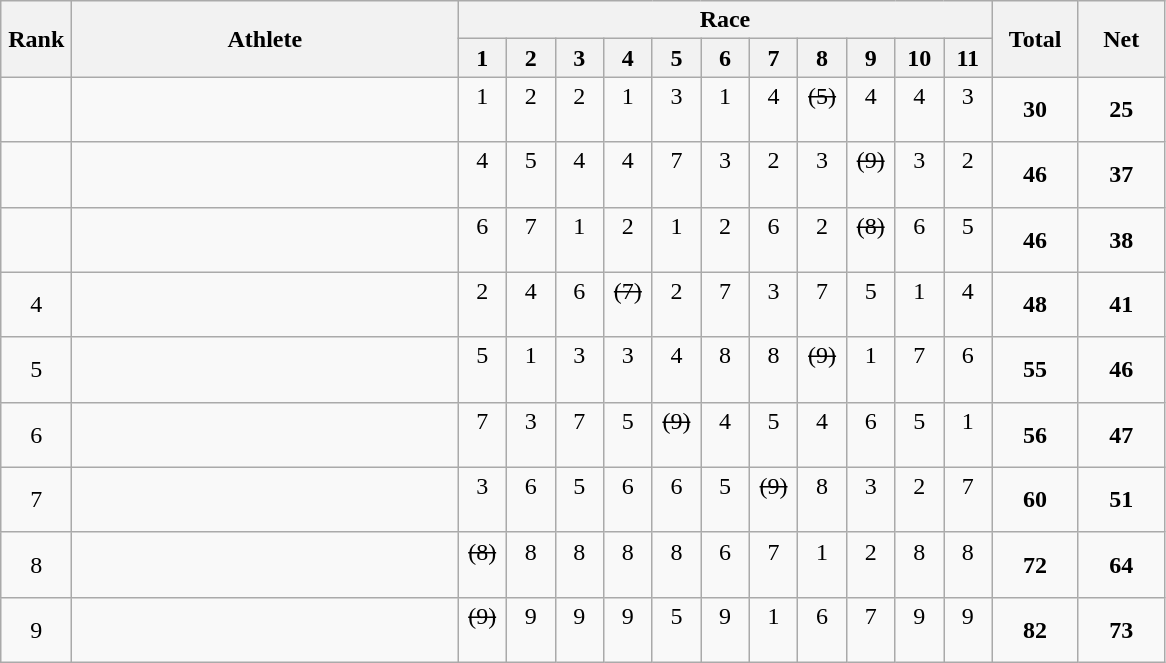<table | class="wikitable" style="text-align:center">
<tr>
<th rowspan="2" width=40>Rank</th>
<th rowspan="2" width=250>Athlete</th>
<th colspan="11">Race</th>
<th rowspan="2" width=50>Total</th>
<th rowspan="2" width=50>Net</th>
</tr>
<tr>
<th width=25>1</th>
<th width=25>2</th>
<th width=25>3</th>
<th width=25>4</th>
<th width=25>5</th>
<th width=25>6</th>
<th width=25>7</th>
<th width=25>8</th>
<th width=25>9</th>
<th width=25>10</th>
<th width=25>11</th>
</tr>
<tr>
<td></td>
<td align=left></td>
<td>1<br> </td>
<td>2<br> </td>
<td>2<br> </td>
<td>1<br> </td>
<td>3<br> </td>
<td>1<br> </td>
<td>4<br> </td>
<td><s>(5)</s><br> </td>
<td>4<br> </td>
<td>4<br> </td>
<td>3<br> </td>
<td><strong>30</strong></td>
<td><strong>25</strong></td>
</tr>
<tr>
<td></td>
<td align="left"></td>
<td>4<br> </td>
<td>5<br> </td>
<td>4<br> </td>
<td>4<br> </td>
<td>7<br> </td>
<td>3<br> </td>
<td>2<br> </td>
<td>3<br> </td>
<td><s>(9)</s><br> </td>
<td>3<br> </td>
<td>2<br> </td>
<td><strong>46</strong></td>
<td><strong>37</strong></td>
</tr>
<tr>
<td></td>
<td align="left"></td>
<td>6<br> </td>
<td>7<br> </td>
<td>1<br> </td>
<td>2<br> </td>
<td>1<br> </td>
<td>2<br> </td>
<td>6<br> </td>
<td>2<br> </td>
<td><s>(8)</s><br> </td>
<td>6<br> </td>
<td>5<br> </td>
<td><strong>46</strong></td>
<td><strong>38</strong></td>
</tr>
<tr>
<td>4</td>
<td align="left"></td>
<td>2<br> </td>
<td>4<br> </td>
<td>6<br> </td>
<td><s>(7)</s><br> </td>
<td>2<br> </td>
<td>7<br> </td>
<td>3<br> </td>
<td>7<br> </td>
<td>5<br> </td>
<td>1<br> </td>
<td>4<br> </td>
<td><strong>48</strong></td>
<td><strong>41</strong></td>
</tr>
<tr>
<td>5</td>
<td align=left></td>
<td>5<br> </td>
<td>1<br> </td>
<td>3<br> </td>
<td>3<br> </td>
<td>4<br> </td>
<td>8<br> </td>
<td>8<br> </td>
<td><s>(9)</s><br> </td>
<td>1<br> </td>
<td>7<br> </td>
<td>6<br> </td>
<td><strong>55</strong></td>
<td><strong>46</strong></td>
</tr>
<tr>
<td>6</td>
<td align="left"></td>
<td>7<br> </td>
<td>3<br> </td>
<td>7<br> </td>
<td>5<br> </td>
<td><s>(9)</s><br> </td>
<td>4<br> </td>
<td>5<br> </td>
<td>4<br> </td>
<td>6<br> </td>
<td>5<br> </td>
<td>1<br> </td>
<td><strong>56</strong></td>
<td><strong>47</strong></td>
</tr>
<tr>
<td>7</td>
<td align="left"></td>
<td>3<br> </td>
<td>6<br> </td>
<td>5<br> </td>
<td>6<br> </td>
<td>6<br> </td>
<td>5<br> </td>
<td><s>(9)</s><br> </td>
<td>8<br> </td>
<td>3<br> </td>
<td>2<br> </td>
<td>7<br> </td>
<td><strong>60</strong></td>
<td><strong>51</strong></td>
</tr>
<tr>
<td>8</td>
<td align="left"></td>
<td><s>(8)</s><br> </td>
<td>8<br> </td>
<td>8<br> </td>
<td>8<br> </td>
<td>8<br> </td>
<td>6<br> </td>
<td>7<br> </td>
<td>1<br> </td>
<td>2<br> </td>
<td>8<br> </td>
<td>8<br> </td>
<td><strong>72</strong></td>
<td><strong>64</strong></td>
</tr>
<tr>
<td>9</td>
<td align="left"></td>
<td><s>(9)</s><br> </td>
<td>9<br> </td>
<td>9<br> </td>
<td>9<br> </td>
<td>5<br> </td>
<td>9<br> </td>
<td>1<br> </td>
<td>6<br> </td>
<td>7<br> </td>
<td>9<br> </td>
<td>9<br> </td>
<td><strong>82</strong></td>
<td><strong>73</strong></td>
</tr>
</table>
